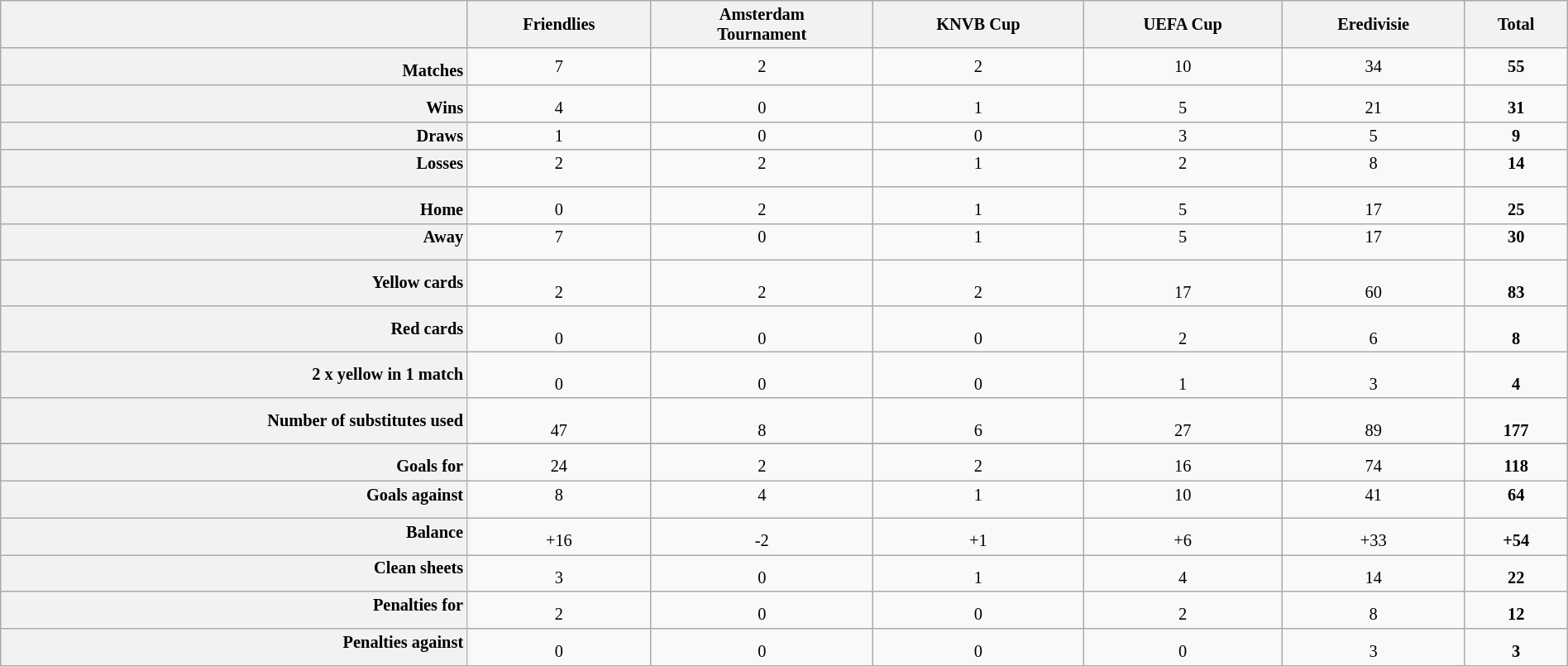<table class="wikitable" style="width:100%; font-size:85%;">
<tr>
<th></th>
<th>Friendlies</th>
<th>Amsterdam<br>Tournament</th>
<th>KNVB Cup</th>
<th>UEFA Cup</th>
<th>Eredivisie</th>
<th>Total</th>
</tr>
<tr>
<th style="border-right:1px solid #B5B7CF;text-align:right;padding-top:10px;">Matches</th>
<td align=center>7</td>
<td align=center>2</td>
<td align=center>2</td>
<td align=center>10</td>
<td align=center>34</td>
<td align=center><strong>55</strong></td>
</tr>
<tr style="font-size:100%;" valign="bottom">
<th style="border-right:1px solid #B5B7CF;text-align:right;padding-top:10px;">Wins</th>
<td align=center>4</td>
<td align=center>0</td>
<td align=center>1</td>
<td align=center>5</td>
<td align=center>21</td>
<td align=center><strong>31</strong></td>
</tr>
<tr style="font-size:100%;">
<th style="border-right:1px solid #B5B7CF;text-align:right;">Draws</th>
<td align=center>1</td>
<td align=center>0</td>
<td align=center>0</td>
<td align=center>3</td>
<td align=center>5</td>
<td align=center><strong>9</strong></td>
</tr>
<tr style="font-size:100%;" valign="top">
<th style="border-right:1px solid #B5B7CF;text-align:right;padding-bottom:10px;">Losses</th>
<td align=center>2</td>
<td align=center>2</td>
<td align=center>1</td>
<td align=center>2</td>
<td align=center>8</td>
<td align=center><strong>14</strong></td>
</tr>
<tr style="font-size:100%;" valign="bottom">
<th style="border-right:1px solid #B5B7CF;text-align:right;padding-top:10px;">Home</th>
<td align=center>0</td>
<td align=center>2</td>
<td align=center>1</td>
<td align=center>5</td>
<td align=center>17</td>
<td align=center><strong>25</strong></td>
</tr>
<tr style="font-size:100%;" valign="top">
<th style="border-right:1px solid #B5B7CF;text-align:right;padding-bottom:10px;">Away</th>
<td align=center>7</td>
<td align=center>0</td>
<td align=center>1</td>
<td align=center>5</td>
<td align=center>17</td>
<td align=center><strong>30</strong></td>
</tr>
<tr style="font-size:100%;" valign="bottom">
<th style="border-right:1px solid #B5B7CF;text-align:right;padding-top:10px;padding-bottom:10px;">Yellow cards </th>
<td align=center>2</td>
<td align=center>2</td>
<td align=center>2</td>
<td align=center>17</td>
<td align=center>60</td>
<td align=center><strong>83</strong></td>
</tr>
<tr style="font-size:100%;" valign="bottom">
<th style="border-right:1px solid #B5B7CF;text-align:right;padding-top:10px;padding-bottom:10px;">Red cards </th>
<td align=center>0</td>
<td align=center>0</td>
<td align=center>0</td>
<td align=center>2</td>
<td align=center>6</td>
<td align=center><strong>8</strong></td>
</tr>
<tr style="font-size:100%;" valign="bottom">
<th style="border-right:1px solid #B5B7CF;text-align:right;padding-top:10px;padding-bottom:10px;">2 x yellow in 1 match </th>
<td align=center>0</td>
<td align=center>0</td>
<td align=center>0</td>
<td align=center>1</td>
<td align=center>3</td>
<td align=center><strong>4</strong></td>
</tr>
<tr style="font-size:100%;" valign="bottom">
<th style="border-right:1px solid #B5B7CF;text-align:right;padding-top:10px;padding-bottom:10px;">Number of substitutes used </th>
<td align=center>47</td>
<td align=center>8</td>
<td align=center>6</td>
<td align=center>27</td>
<td align=center>89</td>
<td align=center><strong>177</strong></td>
</tr>
<tr>
</tr>
<tr style="font-size:100%;" valign="bottom">
<th style="border-right:1px solid #B5B7CF;text-align:right;padding-top:10px;">Goals for </th>
<td align=center>24</td>
<td align=center>2</td>
<td align=center>2</td>
<td align=center>16</td>
<td align=center>74</td>
<td align=center><strong>118</strong></td>
</tr>
<tr style="font-size:100%;" valign="top">
<th style="border-right:1px solid #B5B7CF;text-align:right;padding-bottom:10px;">Goals against </th>
<td align=center>8</td>
<td align=center>4</td>
<td align=center>1</td>
<td align=center>10</td>
<td align=center>41</td>
<td align=center><strong>64</strong></td>
</tr>
<tr style="font-size:100%;" valign="bottom">
<th style="border-right:1px solid #B5B7CF;text-align:right;padding-bottom:10px;">Balance </th>
<td align=center>+16</td>
<td align=center>-2</td>
<td align=center>+1</td>
<td align=center>+6</td>
<td align=center>+33</td>
<td align=center><strong>+54</strong></td>
</tr>
<tr style="font-size:100%;" valign="bottom">
<th style="border-right:1px solid #B5B7CF;text-align:right;padding-bottom:10px;">Clean sheets </th>
<td align=center>3</td>
<td align=center>0</td>
<td align=center>1</td>
<td align=center>4</td>
<td align=center>14</td>
<td align=center><strong>22</strong></td>
</tr>
<tr style="font-size:100%;" valign="bottom">
<th style="border-right:1px solid #B5B7CF;text-align:right;padding-bottom:10px;">Penalties for </th>
<td align=center>2</td>
<td align=center>0</td>
<td align=center>0</td>
<td align=center>2</td>
<td align=center>8</td>
<td align=center><strong>12</strong></td>
</tr>
<tr style="font-size:100%;" valign="bottom">
<th style="border-right:1px solid #B5B7CF;text-align:right;padding-bottom:10px;">Penalties against </th>
<td align=center>0</td>
<td align=center>0</td>
<td align=center>0</td>
<td align=center>0</td>
<td align=center>3</td>
<td align=center><strong>3</strong></td>
</tr>
<tr>
</tr>
</table>
